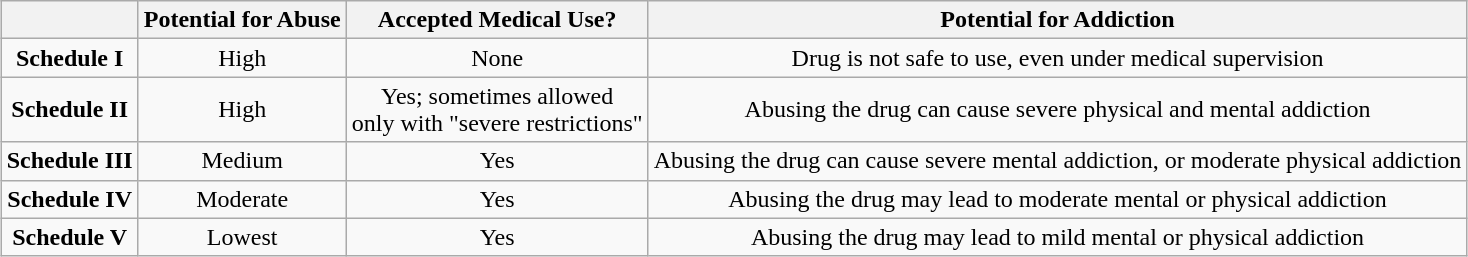<table class="wikitable" style="margin: 1em auto 1em auto;">
<tr>
<th scope="col"></th>
<th scope="col">Potential for Abuse</th>
<th scope="col">Accepted Medical Use?</th>
<th scope="col">Potential for Addiction</th>
</tr>
<tr style="text-align:center;">
<td><strong>Schedule I</strong></td>
<td>High</td>
<td>None</td>
<td>Drug is not safe to use, even under medical supervision</td>
</tr>
<tr style="text-align:center;">
<td><strong>Schedule II</strong></td>
<td>High</td>
<td>Yes; sometimes allowed<br>only with "severe restrictions"</td>
<td>Abusing the drug can cause severe physical and mental addiction</td>
</tr>
<tr style="text-align:center;">
<td><strong>Schedule III</strong></td>
<td>Medium</td>
<td>Yes</td>
<td>Abusing the drug can cause severe mental addiction, or moderate physical addiction</td>
</tr>
<tr style="text-align:center;">
<td><strong>Schedule IV</strong></td>
<td>Moderate</td>
<td>Yes</td>
<td>Abusing the drug may lead to moderate mental or physical addiction</td>
</tr>
<tr style="text-align:center;">
<td><strong>Schedule V</strong></td>
<td>Lowest</td>
<td>Yes</td>
<td>Abusing the drug may lead to mild mental or physical addiction</td>
</tr>
</table>
